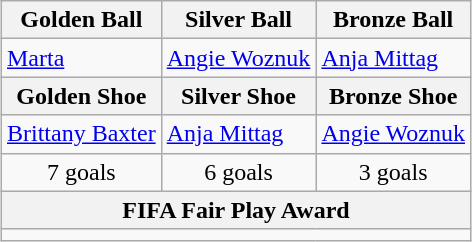<table class="wikitable" style="margin:auto">
<tr>
<th>Golden Ball</th>
<th>Silver Ball</th>
<th>Bronze Ball</th>
</tr>
<tr>
<td> <a href='#'>Marta</a></td>
<td> <a href='#'>Angie Woznuk</a></td>
<td> <a href='#'>Anja Mittag</a></td>
</tr>
<tr>
<th>Golden Shoe</th>
<th>Silver Shoe</th>
<th>Bronze Shoe</th>
</tr>
<tr>
<td> <a href='#'>Brittany Baxter</a></td>
<td> <a href='#'>Anja Mittag</a></td>
<td> <a href='#'>Angie Woznuk</a></td>
</tr>
<tr style="text-align:center;">
<td>7 goals</td>
<td>6 goals</td>
<td>3 goals</td>
</tr>
<tr>
<th colspan="3">FIFA Fair Play Award</th>
</tr>
<tr>
<td colspan="3" style="text-align:center;"></td>
</tr>
</table>
